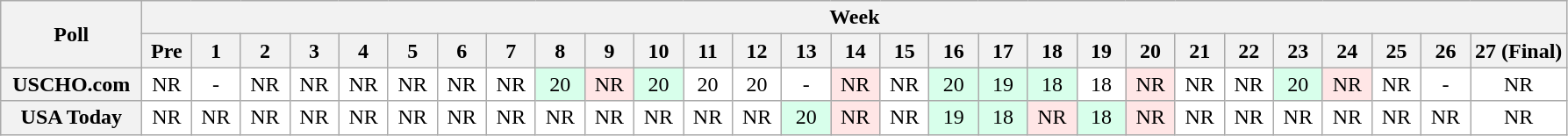<table class="wikitable" style="white-space:nowrap;">
<tr>
<th scope="col" width="100" rowspan="2">Poll</th>
<th colspan="28">Week</th>
</tr>
<tr>
<th scope="col" width="30">Pre</th>
<th scope="col" width="30">1</th>
<th scope="col" width="30">2</th>
<th scope="col" width="30">3</th>
<th scope="col" width="30">4</th>
<th scope="col" width="30">5</th>
<th scope="col" width="30">6</th>
<th scope="col" width="30">7</th>
<th scope="col" width="30">8</th>
<th scope="col" width="30">9</th>
<th scope="col" width="30">10</th>
<th scope="col" width="30">11</th>
<th scope="col" width="30">12</th>
<th scope="col" width="30">13</th>
<th scope="col" width="30">14</th>
<th scope="col" width="30">15</th>
<th scope="col" width="30">16</th>
<th scope="col" width="30">17</th>
<th scope="col" width="30">18</th>
<th scope="col" width="30">19</th>
<th scope="col" width="30">20</th>
<th scope="col" width="30">21</th>
<th scope="col" width="30">22</th>
<th scope="col" width="30">23</th>
<th scope="col" width="30">24</th>
<th scope="col" width="30">25</th>
<th scope="col" width="30">26</th>
<th scope="col" width="30">27 (Final)</th>
</tr>
<tr style="text-align:center;">
<th>USCHO.com</th>
<td bgcolor=FFFFFF>NR</td>
<td bgcolor=FFFFFF>-</td>
<td bgcolor=FFFFFF>NR</td>
<td bgcolor=FFFFFF>NR</td>
<td bgcolor=FFFFFF>NR</td>
<td bgcolor=FFFFFF>NR</td>
<td bgcolor=FFFFFF>NR</td>
<td bgcolor=FFFFFF>NR</td>
<td bgcolor=D8FFEB>20</td>
<td bgcolor=FFE6E6>NR</td>
<td bgcolor=D8FFEB>20</td>
<td bgcolor=FFFFFF>20</td>
<td bgcolor=FFFFFF>20</td>
<td bgcolor=FFFFFF>-</td>
<td bgcolor=FFE6E6>NR</td>
<td bgcolor=FFFFFF>NR</td>
<td bgcolor=D8FFEB>20</td>
<td bgcolor=D8FFEB>19</td>
<td bgcolor=D8FFEB>18</td>
<td bgcolor=FFFFFF>18</td>
<td bgcolor=FFE6E6>NR</td>
<td bgcolor=FFFFFF>NR</td>
<td bgcolor=FFFFFF>NR</td>
<td bgcolor=D8FFEB>20</td>
<td bgcolor=FFE6E6>NR</td>
<td bgcolor=FFFFFF>NR</td>
<td bgcolor=FFFFFF>-</td>
<td bgcolor=FFFFFF>NR</td>
</tr>
<tr style="text-align:center;">
<th>USA Today</th>
<td bgcolor=FFFFFF>NR</td>
<td bgcolor=FFFFFF>NR</td>
<td bgcolor=FFFFFF>NR</td>
<td bgcolor=FFFFFF>NR</td>
<td bgcolor=FFFFFF>NR</td>
<td bgcolor=FFFFFF>NR</td>
<td bgcolor=FFFFFF>NR</td>
<td bgcolor=FFFFFF>NR</td>
<td bgcolor=FFFFFF>NR</td>
<td bgcolor=FFFFFF>NR</td>
<td bgcolor=FFFFFF>NR</td>
<td bgcolor=FFFFFF>NR</td>
<td bgcolor=FFFFFF>NR</td>
<td bgcolor=D8FFEB>20</td>
<td bgcolor=FFE6E6>NR</td>
<td bgcolor=FFFFFF>NR</td>
<td bgcolor=D8FFEB>19</td>
<td bgcolor=D8FFEB>18</td>
<td bgcolor=FFE6E6>NR</td>
<td bgcolor=D8FFEB>18</td>
<td bgcolor=FFE6E6>NR</td>
<td bgcolor=FFFFFF>NR</td>
<td bgcolor=FFFFFF>NR</td>
<td bgcolor=FFFFFF>NR</td>
<td bgcolor=FFFFFF>NR</td>
<td bgcolor=FFFFFF>NR</td>
<td bgcolor=FFFFFF>NR</td>
<td bgcolor=FFFFFF>NR</td>
</tr>
</table>
